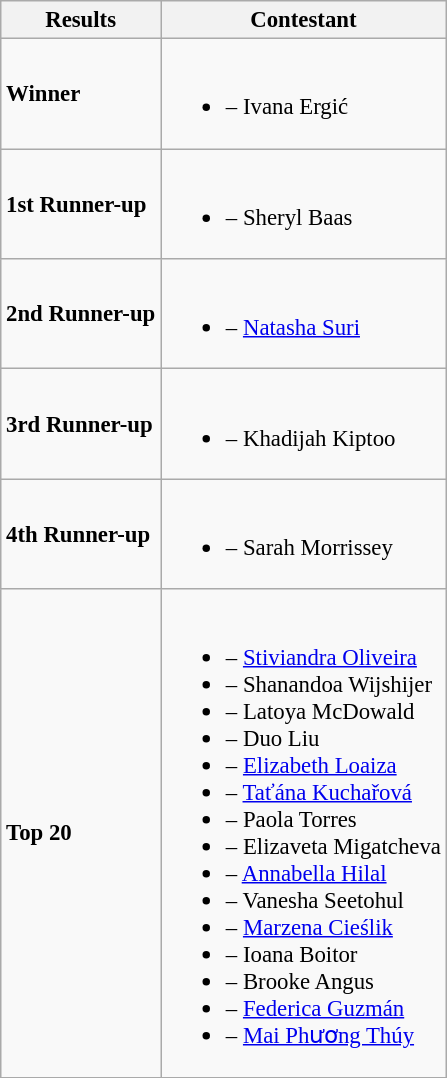<table class="wikitable sortable" style="font-size:95%;">
<tr>
<th>Results</th>
<th>Contestant</th>
</tr>
<tr>
<td><strong>Winner</strong></td>
<td><br><ul><li><strong></strong> – Ivana Ergić</li></ul></td>
</tr>
<tr>
<td><strong>1st Runner-up</strong></td>
<td><br><ul><li><strong></strong> – Sheryl Baas</li></ul></td>
</tr>
<tr>
<td><strong>2nd Runner-up</strong></td>
<td><br><ul><li><strong></strong> – <a href='#'>Natasha Suri</a></li></ul></td>
</tr>
<tr>
<td><strong>3rd Runner-up</strong></td>
<td><br><ul><li><strong></strong> – Khadijah Kiptoo</li></ul></td>
</tr>
<tr>
<td><strong>4th Runner-up</strong></td>
<td><br><ul><li><strong></strong> – Sarah Morrissey</li></ul></td>
</tr>
<tr>
<td><strong>Top 20</strong></td>
<td><br><ul><li><strong></strong> – <a href='#'>Stiviandra Oliveira</a></li><li><strong></strong> – Shanandoa Wijshijer</li><li><strong></strong> – Latoya McDowald</li><li><strong></strong> – Duo Liu</li><li><strong></strong> – <a href='#'>Elizabeth Loaiza</a></li><li><strong></strong> – <a href='#'>Taťána Kuchařová</a></li><li><strong></strong> – Paola Torres</li><li><strong></strong> – Elizaveta Migatcheva</li><li><strong></strong> – <a href='#'>Annabella Hilal</a></li><li><strong></strong> – Vanesha Seetohul</li><li><strong></strong> – <a href='#'>Marzena Cieślik</a></li><li><strong></strong> – Ioana Boitor</li><li><strong></strong> – Brooke Angus</li><li><strong></strong> – <a href='#'>Federica Guzmán</a></li><li><strong></strong> – <a href='#'>Mai Phương Thúy</a></li></ul></td>
</tr>
</table>
